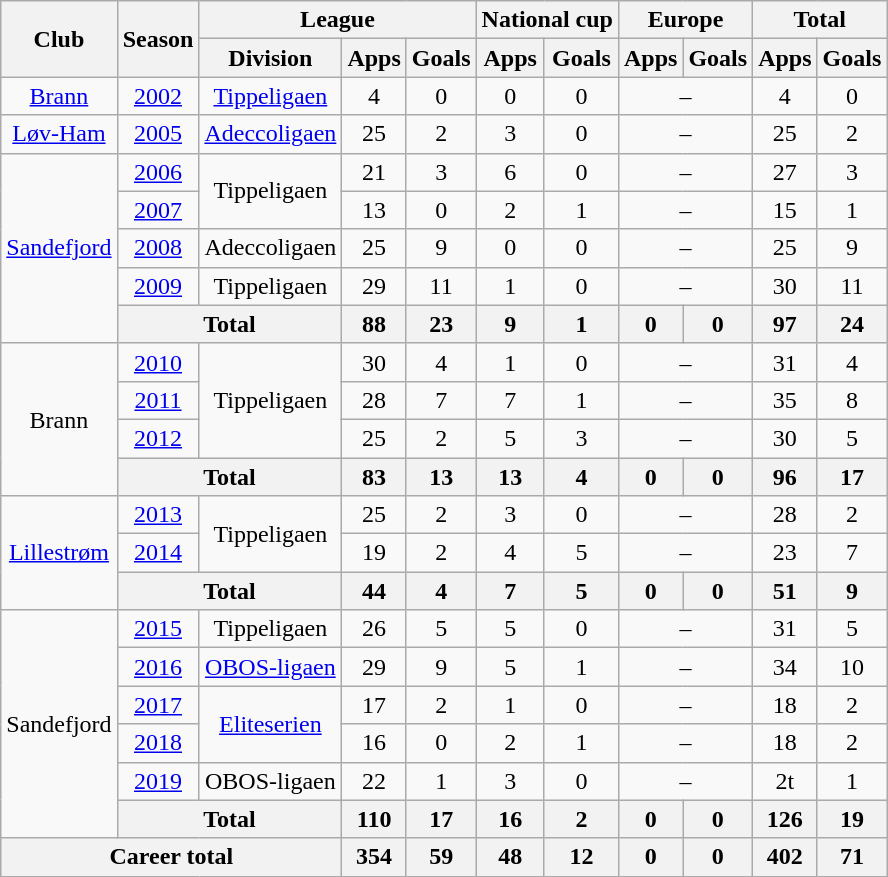<table class="wikitable" style="text-align:center">
<tr>
<th rowspan="2">Club</th>
<th rowspan="2">Season</th>
<th colspan="3">League</th>
<th colspan="2">National cup</th>
<th colspan="2">Europe</th>
<th colspan="2">Total</th>
</tr>
<tr>
<th>Division</th>
<th>Apps</th>
<th>Goals</th>
<th>Apps</th>
<th>Goals</th>
<th>Apps</th>
<th>Goals</th>
<th>Apps</th>
<th>Goals</th>
</tr>
<tr>
<td><a href='#'>Brann</a></td>
<td><a href='#'>2002</a></td>
<td><a href='#'>Tippeligaen</a></td>
<td>4</td>
<td>0</td>
<td>0</td>
<td>0</td>
<td colspan="2">–</td>
<td>4</td>
<td>0</td>
</tr>
<tr>
<td><a href='#'>Løv-Ham</a></td>
<td><a href='#'>2005</a></td>
<td><a href='#'>Adeccoligaen</a></td>
<td>25</td>
<td>2</td>
<td>3</td>
<td>0</td>
<td colspan="2">–</td>
<td>25</td>
<td>2</td>
</tr>
<tr>
<td rowspan="5"><a href='#'>Sandefjord</a></td>
<td><a href='#'>2006</a></td>
<td rowspan="2">Tippeligaen</td>
<td>21</td>
<td>3</td>
<td>6</td>
<td>0</td>
<td colspan="2">–</td>
<td>27</td>
<td>3</td>
</tr>
<tr>
<td><a href='#'>2007</a></td>
<td>13</td>
<td>0</td>
<td>2</td>
<td>1</td>
<td colspan="2">–</td>
<td>15</td>
<td>1</td>
</tr>
<tr>
<td><a href='#'>2008</a></td>
<td>Adeccoligaen</td>
<td>25</td>
<td>9</td>
<td>0</td>
<td>0</td>
<td colspan="2">–</td>
<td>25</td>
<td>9</td>
</tr>
<tr>
<td><a href='#'>2009</a></td>
<td>Tippeligaen</td>
<td>29</td>
<td>11</td>
<td>1</td>
<td>0</td>
<td colspan="2">–</td>
<td>30</td>
<td>11</td>
</tr>
<tr>
<th colspan="2">Total</th>
<th>88</th>
<th>23</th>
<th>9</th>
<th>1</th>
<th>0</th>
<th>0</th>
<th>97</th>
<th>24</th>
</tr>
<tr>
<td rowspan="4">Brann</td>
<td><a href='#'>2010</a></td>
<td rowspan="3">Tippeligaen</td>
<td>30</td>
<td>4</td>
<td>1</td>
<td>0</td>
<td colspan="2">–</td>
<td>31</td>
<td>4</td>
</tr>
<tr>
<td><a href='#'>2011</a></td>
<td>28</td>
<td>7</td>
<td>7</td>
<td>1</td>
<td colspan="2">–</td>
<td>35</td>
<td>8</td>
</tr>
<tr>
<td><a href='#'>2012</a></td>
<td>25</td>
<td>2</td>
<td>5</td>
<td>3</td>
<td colspan="2">–</td>
<td>30</td>
<td>5</td>
</tr>
<tr>
<th colspan="2">Total</th>
<th>83</th>
<th>13</th>
<th>13</th>
<th>4</th>
<th>0</th>
<th>0</th>
<th>96</th>
<th>17</th>
</tr>
<tr>
<td rowspan="3"><a href='#'>Lillestrøm</a></td>
<td><a href='#'>2013</a></td>
<td rowspan="2">Tippeligaen</td>
<td>25</td>
<td>2</td>
<td>3</td>
<td>0</td>
<td colspan="2">–</td>
<td>28</td>
<td>2</td>
</tr>
<tr>
<td><a href='#'>2014</a></td>
<td>19</td>
<td>2</td>
<td>4</td>
<td>5</td>
<td colspan="2">–</td>
<td>23</td>
<td>7</td>
</tr>
<tr>
<th colspan="2">Total</th>
<th>44</th>
<th>4</th>
<th>7</th>
<th>5</th>
<th>0</th>
<th>0</th>
<th>51</th>
<th>9</th>
</tr>
<tr>
<td rowspan="6">Sandefjord</td>
<td><a href='#'>2015</a></td>
<td>Tippeligaen</td>
<td>26</td>
<td>5</td>
<td>5</td>
<td>0</td>
<td colspan="2">–</td>
<td>31</td>
<td>5</td>
</tr>
<tr>
<td><a href='#'>2016</a></td>
<td><a href='#'>OBOS-ligaen</a></td>
<td>29</td>
<td>9</td>
<td>5</td>
<td>1</td>
<td colspan="2">–</td>
<td>34</td>
<td>10</td>
</tr>
<tr>
<td><a href='#'>2017</a></td>
<td rowspan="2"><a href='#'>Eliteserien</a></td>
<td>17</td>
<td>2</td>
<td>1</td>
<td>0</td>
<td colspan="2">–</td>
<td>18</td>
<td>2</td>
</tr>
<tr>
<td><a href='#'>2018</a></td>
<td>16</td>
<td>0</td>
<td>2</td>
<td>1</td>
<td colspan="2">–</td>
<td>18</td>
<td>2</td>
</tr>
<tr>
<td><a href='#'>2019</a></td>
<td>OBOS-ligaen</td>
<td>22</td>
<td>1</td>
<td>3</td>
<td>0</td>
<td colspan="2">–</td>
<td>2t</td>
<td>1</td>
</tr>
<tr>
<th colspan="2">Total</th>
<th>110</th>
<th>17</th>
<th>16</th>
<th>2</th>
<th>0</th>
<th>0</th>
<th>126</th>
<th>19</th>
</tr>
<tr>
<th colspan="3">Career total</th>
<th>354</th>
<th>59</th>
<th>48</th>
<th>12</th>
<th>0</th>
<th>0</th>
<th>402</th>
<th>71</th>
</tr>
</table>
